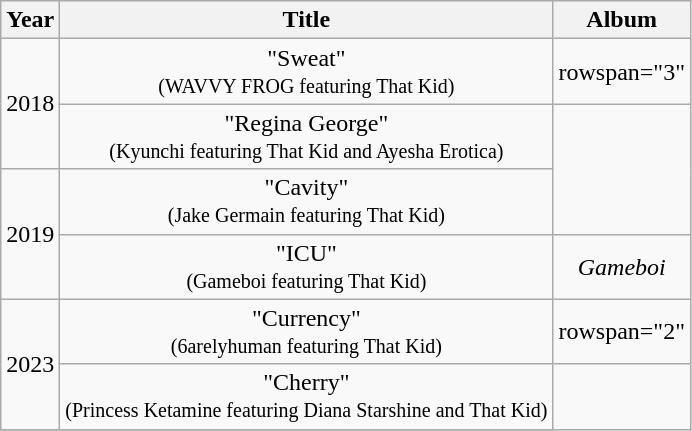<table class="wikitable plainrowheaders" style="text-align:center;">
<tr>
<th>Year</th>
<th>Title</th>
<th>Album</th>
</tr>
<tr>
<td rowspan="2">2018</td>
<td>"Sweat"<br><small>(WAVVY FROG featuring That Kid)</small></td>
<td>rowspan="3" </td>
</tr>
<tr>
<td>"Regina George"<br><small>(Kyunchi featuring That Kid and Ayesha Erotica)</small></td>
</tr>
<tr>
<td rowspan="2">2019</td>
<td>"Cavity"<br><small>(Jake Germain featuring That Kid)</small></td>
</tr>
<tr>
<td>"ICU"<br><small>(Gameboi featuring That Kid)</small></td>
<td><em>Gameboi</em></td>
</tr>
<tr>
<td rowspan="2">2023</td>
<td>"Currency"<br><small>(6arelyhuman featuring That Kid)</small></td>
<td>rowspan="2" </td>
</tr>
<tr>
<td>"Cherry"<br><small>(Princess Ketamine featuring Diana Starshine and That Kid)</small></td>
</tr>
<tr>
</tr>
</table>
